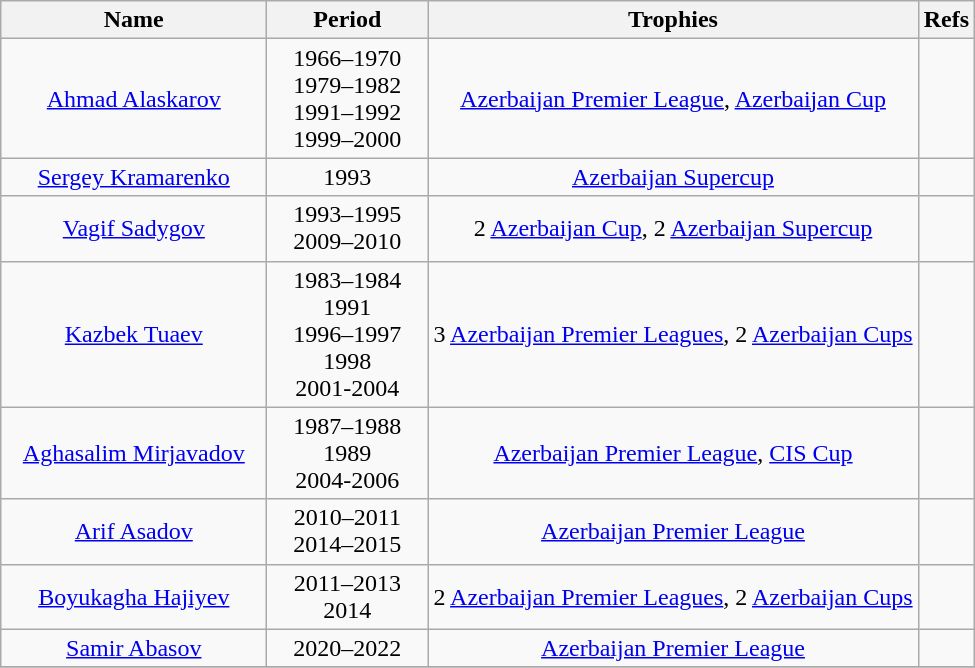<table class="wikitable">
<tr>
<th style="width:170px;">Name</th>
<th style="width:100px;">Period</th>
<th>Trophies</th>
<th>Refs</th>
</tr>
<tr>
<td rowspan=1 align=center> <a href='#'>Ahmad Alaskarov</a></td>
<td rowspan=1 align=center>1966–1970<br>1979–1982<br>1991–1992<br>1999–2000</td>
<td rowspan=1 align=center><a href='#'>Azerbaijan Premier League</a>, <a href='#'>Azerbaijan Cup</a></td>
<td rowspan=1 align=center></td>
</tr>
<tr>
<td rowspan=1 align=center> <a href='#'>Sergey Kramarenko</a></td>
<td rowspan=1 align=center>1993</td>
<td rowspan=1 align=center><a href='#'>Azerbaijan Supercup</a></td>
<td rowspan=1 align=center></td>
</tr>
<tr>
<td rowspan=1 align=center> <a href='#'>Vagif Sadygov</a></td>
<td rowspan=1 align=center>1993–1995<br>2009–2010</td>
<td rowspan=1 align=center>2 <a href='#'>Azerbaijan Cup</a>, 2 <a href='#'>Azerbaijan Supercup</a></td>
<td rowspan=1 align=center></td>
</tr>
<tr>
<td rowspan=1 align=center> <a href='#'>Kazbek Tuaev</a></td>
<td rowspan=1 align=center>1983–1984<br>1991<br>1996–1997<br>1998<br>2001-2004</td>
<td rowspan=1 align=center>3 <a href='#'>Azerbaijan Premier Leagues</a>, 2 <a href='#'>Azerbaijan Cups</a></td>
<td rowspan=1 align=center></td>
</tr>
<tr>
<td rowspan=1 align=center> <a href='#'>Aghasalim Mirjavadov</a></td>
<td rowspan=1 align=center>1987–1988<br>1989<br>2004-2006</td>
<td rowspan=1 align=center><a href='#'>Azerbaijan Premier League</a>, <a href='#'>CIS Cup</a></td>
<td rowspan=1 align=center></td>
</tr>
<tr>
<td rowspan=1 align=center> <a href='#'>Arif Asadov</a></td>
<td rowspan=1 align=center>2010–2011<br>2014–2015</td>
<td rowspan=1 align=center><a href='#'>Azerbaijan Premier League</a></td>
<td rowspan=1 align=center></td>
</tr>
<tr>
<td rowspan=1 align=center> <a href='#'>Boyukagha Hajiyev</a></td>
<td rowspan=1 align=center>2011–2013<br>2014</td>
<td rowspan=1 align=center>2 <a href='#'>Azerbaijan Premier Leagues</a>, 2 <a href='#'>Azerbaijan Cups</a></td>
<td rowspan=1 align=center></td>
</tr>
<tr>
<td rowspan=1 align=center> <a href='#'>Samir Abasov</a></td>
<td rowspan=1 align=center>2020–2022</td>
<td rowspan=1 align=center><a href='#'>Azerbaijan Premier League</a></td>
<td rowspan=1 align=center></td>
</tr>
<tr>
</tr>
</table>
